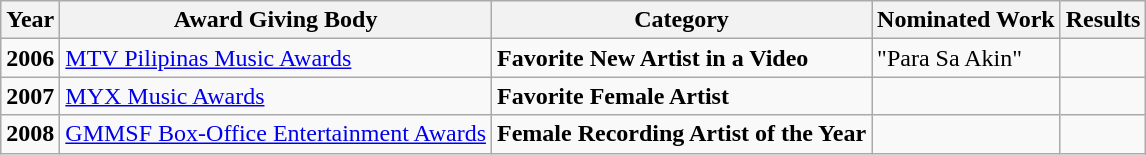<table class="wikitable">
<tr>
<th>Year</th>
<th>Award Giving Body</th>
<th>Category</th>
<th>Nominated Work</th>
<th>Results</th>
</tr>
<tr>
<td><strong>2006</strong></td>
<td><a href='#'>MTV Pilipinas Music Awards</a></td>
<td><strong>Favorite New Artist in a Video</strong></td>
<td>"Para Sa Akin"</td>
<td></td>
</tr>
<tr>
<td><strong>2007</strong></td>
<td><a href='#'>MYX Music Awards</a></td>
<td><strong>Favorite Female Artist</strong></td>
<td></td>
<td></td>
</tr>
<tr>
<td><strong>2008</strong></td>
<td><a href='#'>GMMSF Box-Office Entertainment Awards</a></td>
<td><strong>Female Recording Artist of the Year</strong></td>
<td></td>
<td></td>
</tr>
</table>
